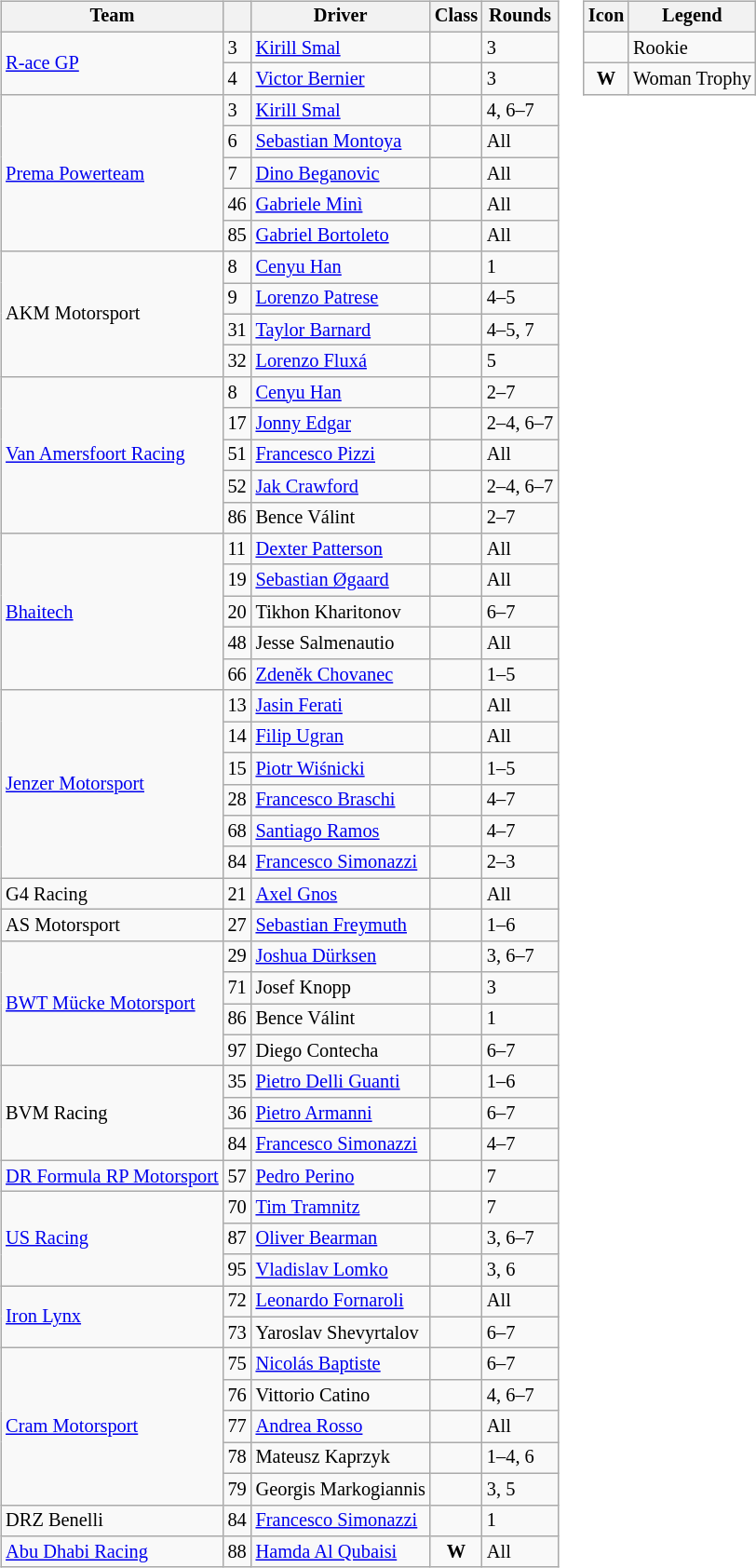<table>
<tr>
<td><br><table class="wikitable" style="font-size: 85%;">
<tr>
<th>Team</th>
<th></th>
<th>Driver</th>
<th>Class</th>
<th>Rounds</th>
</tr>
<tr>
<td rowspan=2> <a href='#'>R-ace GP</a></td>
<td>3</td>
<td> <a href='#'>Kirill Smal</a></td>
<td style="text-align:center"></td>
<td>3</td>
</tr>
<tr>
<td>4</td>
<td> <a href='#'>Victor Bernier</a></td>
<td></td>
<td>3</td>
</tr>
<tr>
<td rowspan=5> <a href='#'>Prema Powerteam</a></td>
<td>3</td>
<td> <a href='#'>Kirill Smal</a></td>
<td style="text-align:center"></td>
<td>4, 6–7</td>
</tr>
<tr>
<td>6</td>
<td> <a href='#'>Sebastian Montoya</a></td>
<td style="text-align:center"></td>
<td>All</td>
</tr>
<tr>
<td>7</td>
<td> <a href='#'>Dino Beganovic</a></td>
<td style="text-align:center"></td>
<td>All</td>
</tr>
<tr>
<td>46</td>
<td> <a href='#'>Gabriele Minì</a></td>
<td style="text-align:center"></td>
<td>All</td>
</tr>
<tr>
<td>85</td>
<td> <a href='#'>Gabriel Bortoleto</a></td>
<td style="text-align:center"></td>
<td>All</td>
</tr>
<tr>
<td rowspan=4> AKM Motorsport</td>
<td>8</td>
<td> <a href='#'>Cenyu Han</a></td>
<td style="text-align:center"></td>
<td>1</td>
</tr>
<tr>
<td>9</td>
<td> <a href='#'>Lorenzo Patrese</a></td>
<td style="text-align:center"></td>
<td>4–5</td>
</tr>
<tr>
<td>31</td>
<td> <a href='#'>Taylor Barnard</a></td>
<td style="text-align:center"></td>
<td>4–5, 7</td>
</tr>
<tr>
<td>32</td>
<td> <a href='#'>Lorenzo Fluxá</a></td>
<td style="text-align:center"></td>
<td>5</td>
</tr>
<tr>
<td rowspan=5> <a href='#'>Van Amersfoort Racing</a></td>
<td>8</td>
<td> <a href='#'>Cenyu Han</a></td>
<td style="text-align:center"></td>
<td>2–7</td>
</tr>
<tr>
<td>17</td>
<td> <a href='#'>Jonny Edgar</a></td>
<td></td>
<td nowrap>2–4, 6–7</td>
</tr>
<tr>
<td>51</td>
<td> <a href='#'>Francesco Pizzi</a></td>
<td style="text-align:center"></td>
<td>All</td>
</tr>
<tr>
<td>52</td>
<td> <a href='#'>Jak Crawford</a></td>
<td></td>
<td>2–4, 6–7</td>
</tr>
<tr>
<td>86</td>
<td> Bence Válint</td>
<td style="text-align:center"></td>
<td>2–7</td>
</tr>
<tr>
<td rowspan=5> <a href='#'>Bhaitech</a></td>
<td>11</td>
<td> <a href='#'>Dexter Patterson</a></td>
<td style="text-align:center"></td>
<td>All</td>
</tr>
<tr>
<td>19</td>
<td> <a href='#'>Sebastian Øgaard</a></td>
<td style="text-align:center"></td>
<td>All</td>
</tr>
<tr>
<td>20</td>
<td> Tikhon Kharitonov</td>
<td style="text-align:center"></td>
<td>6–7</td>
</tr>
<tr>
<td>48</td>
<td> Jesse Salmenautio</td>
<td></td>
<td>All</td>
</tr>
<tr>
<td>66</td>
<td> <a href='#'>Zdeněk Chovanec</a></td>
<td style="text-align:center"></td>
<td>1–5</td>
</tr>
<tr>
<td rowspan=6> <a href='#'>Jenzer Motorsport</a></td>
<td>13</td>
<td> <a href='#'>Jasin Ferati</a></td>
<td style="text-align:center"></td>
<td>All</td>
</tr>
<tr>
<td>14</td>
<td> <a href='#'>Filip Ugran</a></td>
<td></td>
<td>All</td>
</tr>
<tr>
<td>15</td>
<td> <a href='#'>Piotr Wiśnicki</a></td>
<td style="text-align:center"></td>
<td>1–5</td>
</tr>
<tr>
<td>28</td>
<td> <a href='#'>Francesco Braschi</a></td>
<td style="text-align:center"></td>
<td>4–7</td>
</tr>
<tr>
<td>68</td>
<td> <a href='#'>Santiago Ramos</a></td>
<td style="text-align:center"></td>
<td>4–7</td>
</tr>
<tr>
<td>84</td>
<td> <a href='#'>Francesco Simonazzi</a></td>
<td style="text-align:center"></td>
<td>2–3</td>
</tr>
<tr>
<td> G4 Racing</td>
<td>21</td>
<td> <a href='#'>Axel Gnos</a></td>
<td></td>
<td>All</td>
</tr>
<tr>
<td> AS Motorsport</td>
<td>27</td>
<td> <a href='#'>Sebastian Freymuth</a></td>
<td></td>
<td>1–6</td>
</tr>
<tr>
<td rowspan=4 nowrap> <a href='#'>BWT Mücke Motorsport</a></td>
<td>29</td>
<td> <a href='#'>Joshua Dürksen</a></td>
<td></td>
<td>3, 6–7</td>
</tr>
<tr>
<td>71</td>
<td> Josef Knopp</td>
<td style="text-align:center"></td>
<td>3</td>
</tr>
<tr>
<td>86</td>
<td> Bence Válint</td>
<td style="text-align:center"></td>
<td>1</td>
</tr>
<tr>
<td>97</td>
<td> Diego Contecha</td>
<td style="text-align:center"></td>
<td>6–7</td>
</tr>
<tr>
<td rowspan=3> BVM Racing</td>
<td>35</td>
<td> <a href='#'>Pietro Delli Guanti</a></td>
<td style="text-align:center"></td>
<td>1–6</td>
</tr>
<tr>
<td>36</td>
<td> <a href='#'>Pietro Armanni</a></td>
<td style="text-align:center"></td>
<td>6–7</td>
</tr>
<tr>
<td>84</td>
<td> <a href='#'>Francesco Simonazzi</a></td>
<td style="text-align:center"></td>
<td>4–7</td>
</tr>
<tr>
<td> <a href='#'>DR Formula RP Motorsport</a></td>
<td>57</td>
<td> <a href='#'>Pedro Perino</a></td>
<td></td>
<td>7</td>
</tr>
<tr>
<td rowspan=3> <a href='#'>US Racing</a></td>
<td>70</td>
<td> <a href='#'>Tim Tramnitz</a></td>
<td style="text-align:center"></td>
<td>7</td>
</tr>
<tr>
<td>87</td>
<td> <a href='#'>Oliver Bearman</a></td>
<td style="text-align:center"></td>
<td>3, 6–7</td>
</tr>
<tr>
<td>95</td>
<td> <a href='#'>Vladislav Lomko</a></td>
<td style="text-align:center"></td>
<td>3, 6</td>
</tr>
<tr>
<td rowspan=2> <a href='#'>Iron Lynx</a></td>
<td>72</td>
<td> <a href='#'>Leonardo Fornaroli</a></td>
<td style="text-align:center"></td>
<td>All</td>
</tr>
<tr>
<td>73</td>
<td> Yaroslav Shevyrtalov</td>
<td style="text-align:center"></td>
<td>6–7</td>
</tr>
<tr>
<td rowspan=5> <a href='#'>Cram Motorsport</a></td>
<td>75</td>
<td> <a href='#'>Nicolás Baptiste</a></td>
<td style="text-align:center"></td>
<td>6–7</td>
</tr>
<tr>
<td>76</td>
<td> Vittorio Catino</td>
<td style="text-align:center"></td>
<td>4, 6–7</td>
</tr>
<tr>
<td>77</td>
<td> <a href='#'>Andrea Rosso</a></td>
<td style="text-align:center"></td>
<td>All</td>
</tr>
<tr>
<td>78</td>
<td> Mateusz Kaprzyk</td>
<td style="text-align:center"></td>
<td>1–4, 6</td>
</tr>
<tr>
<td>79</td>
<td nowrap> Georgis Markogiannis</td>
<td style="text-align:center"></td>
<td>3, 5</td>
</tr>
<tr>
<td> DRZ Benelli</td>
<td>84</td>
<td> <a href='#'>Francesco Simonazzi</a></td>
<td style="text-align:center"></td>
<td>1</td>
</tr>
<tr>
<td> <a href='#'>Abu Dhabi Racing</a></td>
<td>88</td>
<td> <a href='#'>Hamda Al Qubaisi</a></td>
<td style="text-align:center"> <strong><span>W</span></strong></td>
<td>All</td>
</tr>
</table>
</td>
<td style="vertical-align:top"><br><table class="wikitable" style="font-size: 85%;">
<tr>
<th>Icon</th>
<th>Legend</th>
</tr>
<tr>
<td style="text-align:center"></td>
<td>Rookie</td>
</tr>
<tr>
<td style="text-align:center"><strong><span>W</span></strong></td>
<td>Woman Trophy</td>
</tr>
</table>
</td>
</tr>
</table>
